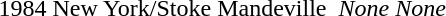<table>
<tr>
<td>1984 New York/Stoke Mandeville <br></td>
<td></td>
<td><em>None</em></td>
<td><em>None</em></td>
</tr>
</table>
